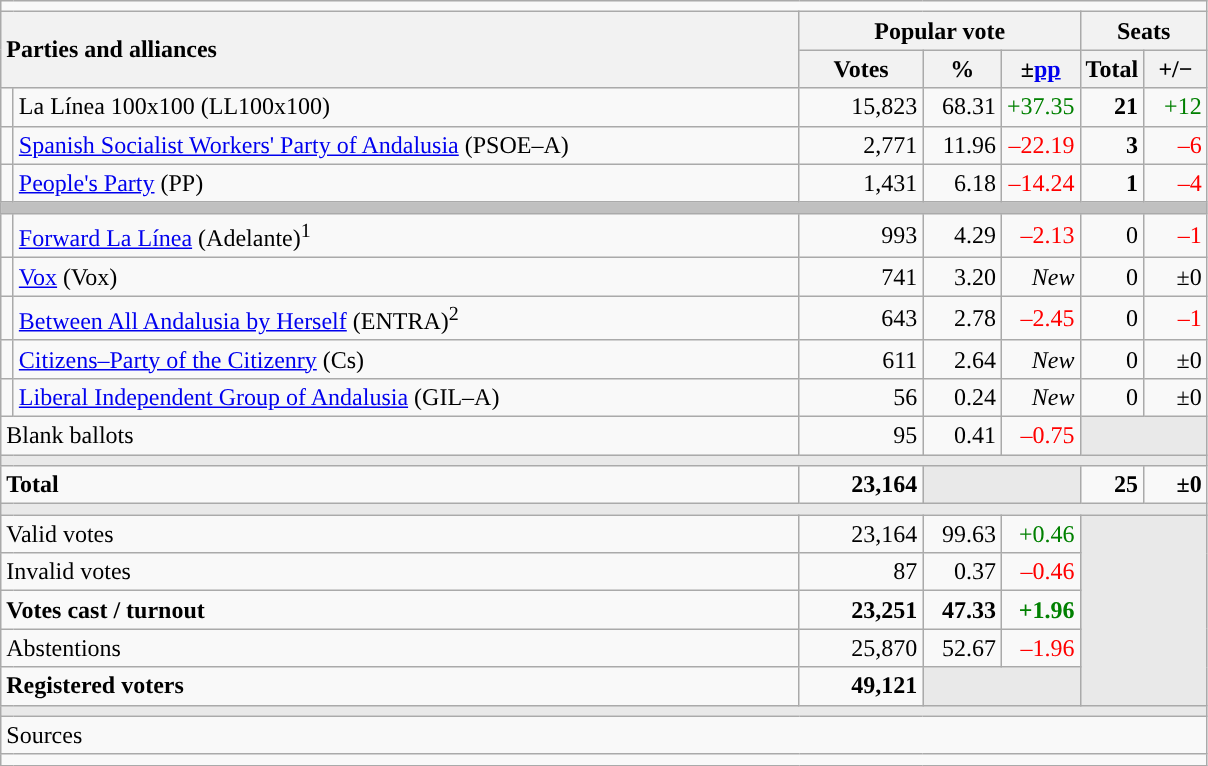<table class="wikitable" style="text-align:right;">
<tr>
<td colspan="7"></td>
</tr>
<tr>
<th style="text-align:left;" rowspan="2" colspan="2" width="525">Parties and alliances</th>
<th colspan="3">Popular vote</th>
<th colspan="2">Seats</th>
</tr>
<tr>
<th width="75">Votes</th>
<th width="45">%</th>
<th width="45">±<a href='#'>pp</a></th>
<th width="35">Total</th>
<th width="35">+/−</th>
</tr>
<tr>
<td width="1" style="color:inherit;background:"></td>
<td align="left">La Línea 100x100 (LL100x100)</td>
<td>15,823</td>
<td>68.31</td>
<td style="color:green;">+37.35</td>
<td><strong>21</strong></td>
<td style="color:green;">+12</td>
</tr>
<tr>
<td style="color:inherit;background:"></td>
<td align="left"><a href='#'>Spanish Socialist Workers' Party of Andalusia</a> (PSOE–A)</td>
<td>2,771</td>
<td>11.96</td>
<td style="color:red;">–22.19</td>
<td><strong>3</strong></td>
<td style="color:red;">–6</td>
</tr>
<tr>
<td style="color:inherit;background:"></td>
<td align="left"><a href='#'>People's Party</a> (PP)</td>
<td>1,431</td>
<td>6.18</td>
<td style="color:red;">–14.24</td>
<td><strong>1</strong></td>
<td style="color:red;">–4</td>
</tr>
<tr>
<td colspan="7" bgcolor="#C0C0C0"></td>
</tr>
<tr>
<td style="color:inherit;background:"></td>
<td align="left"><a href='#'>Forward La Línea</a> (Adelante)<sup>1</sup></td>
<td>993</td>
<td>4.29</td>
<td style="color:red;">–2.13</td>
<td>0</td>
<td style="color:red;">–1</td>
</tr>
<tr>
<td style="color:inherit;background:"></td>
<td align="left"><a href='#'>Vox</a> (Vox)</td>
<td>741</td>
<td>3.20</td>
<td><em>New</em></td>
<td>0</td>
<td>±0</td>
</tr>
<tr>
<td style="color:inherit;background:"></td>
<td align="left"><a href='#'>Between All Andalusia by Herself</a> (ENTRA)<sup>2</sup></td>
<td>643</td>
<td>2.78</td>
<td style="color:red;">–2.45</td>
<td>0</td>
<td style="color:red;">–1</td>
</tr>
<tr>
<td style="color:inherit;background:"></td>
<td align="left"><a href='#'>Citizens–Party of the Citizenry</a> (Cs)</td>
<td>611</td>
<td>2.64</td>
<td><em>New</em></td>
<td>0</td>
<td>±0</td>
</tr>
<tr>
<td width="1" style="color:inherit;background:"></td>
<td align="left"><a href='#'>Liberal Independent Group of Andalusia</a> (GIL–A)</td>
<td>56</td>
<td>0.24</td>
<td><em>New</em></td>
<td>0</td>
<td>±0</td>
</tr>
<tr>
<td align="left" colspan="2">Blank ballots</td>
<td>95</td>
<td>0.41</td>
<td style="color:red;">–0.75</td>
<td bgcolor="#E9E9E9" colspan="2"></td>
</tr>
<tr>
<td colspan="7" bgcolor="#E9E9E9"></td>
</tr>
<tr style="font-weight:bold;">
<td align="left" colspan="2">Total</td>
<td>23,164</td>
<td bgcolor="#E9E9E9" colspan="2"></td>
<td>25</td>
<td>±0</td>
</tr>
<tr>
<td colspan="7" bgcolor="#E9E9E9"></td>
</tr>
<tr>
<td align="left" colspan="2">Valid votes</td>
<td>23,164</td>
<td>99.63</td>
<td style="color:green;">+0.46</td>
<td bgcolor="#E9E9E9" colspan="2" rowspan="5"></td>
</tr>
<tr>
<td align="left" colspan="2">Invalid votes</td>
<td>87</td>
<td>0.37</td>
<td style="color:red;">–0.46</td>
</tr>
<tr style="font-weight:bold;">
<td align="left" colspan="2">Votes cast / turnout</td>
<td>23,251</td>
<td>47.33</td>
<td style="color:green;">+1.96</td>
</tr>
<tr>
<td align="left" colspan="2">Abstentions</td>
<td>25,870</td>
<td>52.67</td>
<td style="color:red;">–1.96</td>
</tr>
<tr style="font-weight:bold;">
<td align="left" colspan="2">Registered voters</td>
<td>49,121</td>
<td bgcolor="#E9E9E9" colspan="2"></td>
</tr>
<tr>
<td colspan="7" bgcolor="#E9E9E9"></td>
</tr>
<tr>
<td align="left" colspan="7">Sources</td>
</tr>
<tr>
<td colspan="7" style="text-align:left; max-width:790px;"></td>
</tr>
</table>
